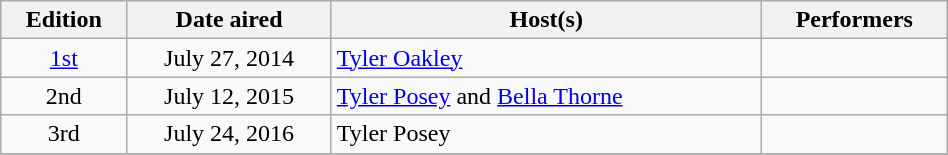<table class="wikitable" style="width:50%;">
<tr>
<th>Edition</th>
<th>Date aired</th>
<th>Host(s)</th>
<th>Performers</th>
</tr>
<tr>
<td style="text-align:center;"><a href='#'>1st</a></td>
<td style="text-align:center;">July 27, 2014</td>
<td><a href='#'>Tyler Oakley</a></td>
<td></td>
</tr>
<tr>
<td style="text-align:center;">2nd</td>
<td style="text-align:center;">July 12, 2015</td>
<td><a href='#'>Tyler Posey</a> and <a href='#'>Bella Thorne</a></td>
<td></td>
</tr>
<tr>
<td style="text-align:center;">3rd</td>
<td style="text-align:center;">July 24, 2016</td>
<td>Tyler Posey</td>
<td></td>
</tr>
<tr>
</tr>
</table>
